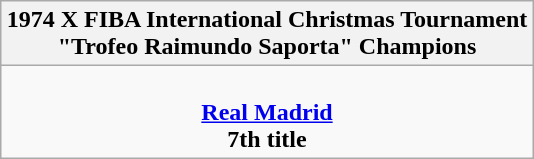<table class=wikitable style="text-align:center; margin:auto">
<tr>
<th>1974 X FIBA International Christmas Tournament<br>"Trofeo Raimundo Saporta" Champions</th>
</tr>
<tr>
<td><br><strong><a href='#'>Real Madrid</a></strong><br><strong>7th title</strong></td>
</tr>
</table>
